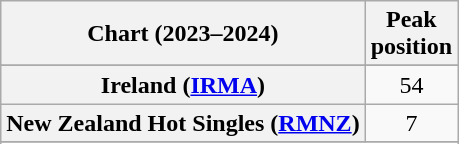<table class="wikitable sortable plainrowheaders" style="text-align:center">
<tr>
<th scope="col">Chart (2023–2024)</th>
<th scope="col">Peak<br>position</th>
</tr>
<tr>
</tr>
<tr>
</tr>
<tr>
</tr>
<tr>
</tr>
<tr>
<th scope="row">Ireland (<a href='#'>IRMA</a>)</th>
<td>54</td>
</tr>
<tr>
<th scope="row">New Zealand Hot Singles (<a href='#'>RMNZ</a>)</th>
<td>7</td>
</tr>
<tr>
</tr>
<tr>
</tr>
<tr>
</tr>
<tr>
</tr>
<tr>
</tr>
</table>
